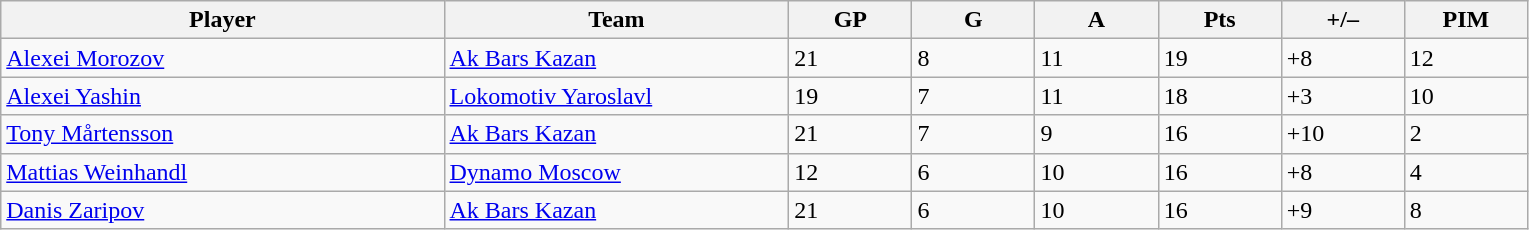<table class="wikitable sortable">
<tr>
<th bgcolor="#DDDDFF" width="18%">Player</th>
<th bgcolor="#DDDDFF" width="14%">Team</th>
<th bgcolor="#DDDDFF" width="5%">GP</th>
<th bgcolor="#DDDDFF" width="5%">G</th>
<th bgcolor="#DDDDFF" width="5%">A</th>
<th bgcolor="#DDDDFF" width="5%">Pts</th>
<th bgcolor="#DDDDFF" width="5%">+/–</th>
<th bgcolor="#DDDDFF" width="5%">PIM</th>
</tr>
<tr>
<td> <a href='#'>Alexei Morozov</a></td>
<td align=left><a href='#'>Ak Bars Kazan</a></td>
<td>21</td>
<td>8</td>
<td>11</td>
<td>19</td>
<td>+8</td>
<td>12</td>
</tr>
<tr>
<td> <a href='#'>Alexei Yashin</a></td>
<td align=left><a href='#'>Lokomotiv Yaroslavl</a></td>
<td>19</td>
<td>7</td>
<td>11</td>
<td>18</td>
<td>+3</td>
<td>10</td>
</tr>
<tr>
<td> <a href='#'>Tony Mårtensson</a></td>
<td align=left><a href='#'>Ak Bars Kazan</a></td>
<td>21</td>
<td>7</td>
<td>9</td>
<td>16</td>
<td>+10</td>
<td>2</td>
</tr>
<tr>
<td> <a href='#'>Mattias Weinhandl</a></td>
<td align=left><a href='#'>Dynamo Moscow</a></td>
<td>12</td>
<td>6</td>
<td>10</td>
<td>16</td>
<td>+8</td>
<td>4</td>
</tr>
<tr>
<td> <a href='#'>Danis Zaripov</a></td>
<td align=left><a href='#'>Ak Bars Kazan</a></td>
<td>21</td>
<td>6</td>
<td>10</td>
<td>16</td>
<td>+9</td>
<td>8</td>
</tr>
</table>
